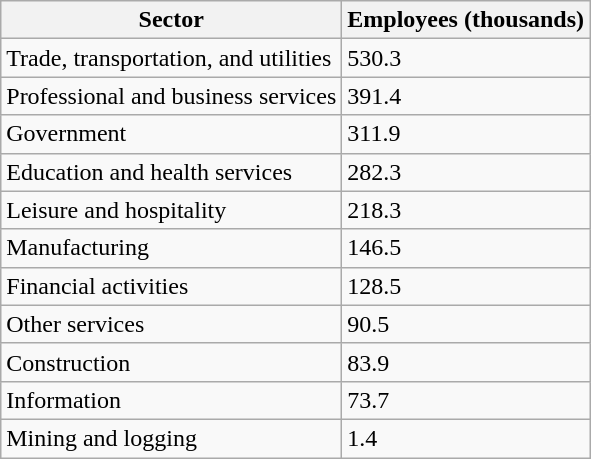<table class="wikitable sortable">
<tr>
<th>Sector</th>
<th>Employees (thousands)</th>
</tr>
<tr>
<td>Trade, transportation, and utilities</td>
<td>530.3</td>
</tr>
<tr>
<td>Professional and business services</td>
<td>391.4</td>
</tr>
<tr>
<td>Government</td>
<td>311.9</td>
</tr>
<tr>
<td>Education and health services</td>
<td>282.3</td>
</tr>
<tr>
<td>Leisure and hospitality</td>
<td>218.3</td>
</tr>
<tr>
<td>Manufacturing</td>
<td>146.5</td>
</tr>
<tr>
<td>Financial activities</td>
<td>128.5</td>
</tr>
<tr>
<td>Other services</td>
<td>90.5</td>
</tr>
<tr>
<td>Construction</td>
<td>83.9</td>
</tr>
<tr>
<td>Information</td>
<td>73.7</td>
</tr>
<tr>
<td>Mining and logging</td>
<td>1.4</td>
</tr>
</table>
